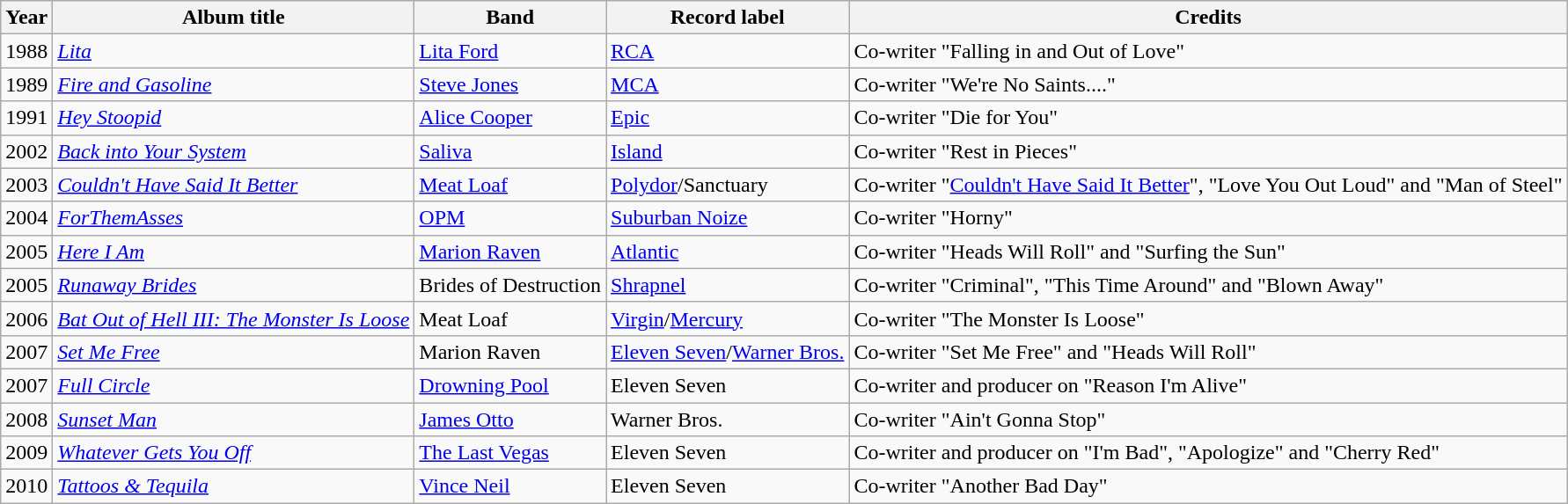<table class="wikitable">
<tr>
<th>Year</th>
<th>Album title</th>
<th>Band</th>
<th>Record label</th>
<th>Credits</th>
</tr>
<tr>
<td>1988</td>
<td><em><a href='#'>Lita</a></em></td>
<td><a href='#'>Lita Ford</a></td>
<td><a href='#'>RCA</a></td>
<td>Co-writer "Falling in and Out of Love"</td>
</tr>
<tr>
<td>1989</td>
<td><em><a href='#'>Fire and Gasoline</a></em></td>
<td><a href='#'>Steve Jones</a></td>
<td><a href='#'>MCA</a></td>
<td>Co-writer "We're No Saints...."</td>
</tr>
<tr>
<td>1991</td>
<td><em><a href='#'>Hey Stoopid</a></em></td>
<td><a href='#'>Alice Cooper</a></td>
<td><a href='#'>Epic</a></td>
<td>Co-writer "Die for You"</td>
</tr>
<tr>
<td>2002</td>
<td><em><a href='#'>Back into Your System</a></em></td>
<td><a href='#'>Saliva</a></td>
<td><a href='#'>Island</a></td>
<td>Co-writer "Rest in Pieces"</td>
</tr>
<tr>
<td>2003</td>
<td><em><a href='#'>Couldn't Have Said It Better</a></em></td>
<td><a href='#'>Meat Loaf</a></td>
<td><a href='#'>Polydor</a>/Sanctuary</td>
<td>Co-writer "<a href='#'>Couldn't Have Said It Better</a>", "Love You Out Loud" and "Man of Steel"</td>
</tr>
<tr>
<td>2004</td>
<td><em><a href='#'>ForThemAsses</a></em></td>
<td><a href='#'>OPM</a></td>
<td><a href='#'>Suburban Noize</a></td>
<td>Co-writer "Horny"</td>
</tr>
<tr>
<td>2005</td>
<td><em><a href='#'>Here I Am</a></em></td>
<td><a href='#'>Marion Raven</a></td>
<td><a href='#'>Atlantic</a></td>
<td>Co-writer "Heads Will Roll" and "Surfing the Sun"</td>
</tr>
<tr>
<td>2005</td>
<td><em><a href='#'>Runaway Brides</a></em></td>
<td>Brides of Destruction</td>
<td><a href='#'>Shrapnel</a></td>
<td>Co-writer "Criminal", "This Time Around" and "Blown Away"</td>
</tr>
<tr>
<td>2006</td>
<td><em><a href='#'>Bat Out of Hell III: The Monster Is Loose</a></em></td>
<td>Meat Loaf</td>
<td><a href='#'>Virgin</a>/<a href='#'>Mercury</a></td>
<td>Co-writer "The Monster Is Loose"</td>
</tr>
<tr>
<td>2007</td>
<td><em><a href='#'>Set Me Free</a></em></td>
<td>Marion Raven</td>
<td><a href='#'>Eleven Seven</a>/<a href='#'>Warner Bros.</a></td>
<td>Co-writer "Set Me Free" and "Heads Will Roll"</td>
</tr>
<tr>
<td>2007</td>
<td><em><a href='#'>Full Circle</a></em></td>
<td><a href='#'>Drowning Pool</a></td>
<td>Eleven Seven</td>
<td>Co-writer and producer on "Reason I'm Alive"</td>
</tr>
<tr>
<td>2008</td>
<td><em><a href='#'>Sunset Man</a></em></td>
<td><a href='#'>James Otto</a></td>
<td>Warner Bros.</td>
<td>Co-writer "Ain't Gonna Stop"</td>
</tr>
<tr>
<td>2009</td>
<td><em><a href='#'>Whatever Gets You Off</a></em></td>
<td><a href='#'>The Last Vegas</a></td>
<td>Eleven Seven</td>
<td>Co-writer and producer on "I'm Bad", "Apologize" and "Cherry Red"</td>
</tr>
<tr>
<td>2010</td>
<td><em><a href='#'>Tattoos & Tequila</a></em></td>
<td><a href='#'>Vince Neil</a></td>
<td>Eleven Seven</td>
<td>Co-writer "Another Bad Day"</td>
</tr>
</table>
